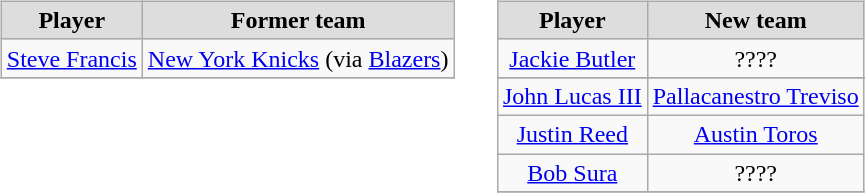<table cellspacing="10">
<tr>
<td valign="top"><br><table class="wikitable">
<tr align="center"  bgcolor="#dddddd">
<td><strong>Player</strong></td>
<td><strong>Former team</strong></td>
</tr>
<tr align="center">
<td><a href='#'>Steve Francis</a></td>
<td><a href='#'>New York Knicks</a> (via <a href='#'>Blazers</a>)</td>
</tr>
<tr>
</tr>
</table>
</td>
<td valign="top"><br><table class="wikitable">
<tr align="center"  bgcolor="#dddddd">
<td><strong>Player</strong></td>
<td><strong>New team</strong></td>
</tr>
<tr align="center">
<td><a href='#'>Jackie Butler</a></td>
<td>????</td>
</tr>
<tr align="center">
</tr>
<tr align="center">
<td><a href='#'>John Lucas III</a></td>
<td><a href='#'>Pallacanestro Treviso</a></td>
</tr>
<tr align="center">
<td><a href='#'>Justin Reed</a></td>
<td><a href='#'>Austin Toros</a></td>
</tr>
<tr align="center">
<td><a href='#'>Bob Sura</a></td>
<td>????</td>
</tr>
<tr>
</tr>
</table>
</td>
</tr>
</table>
